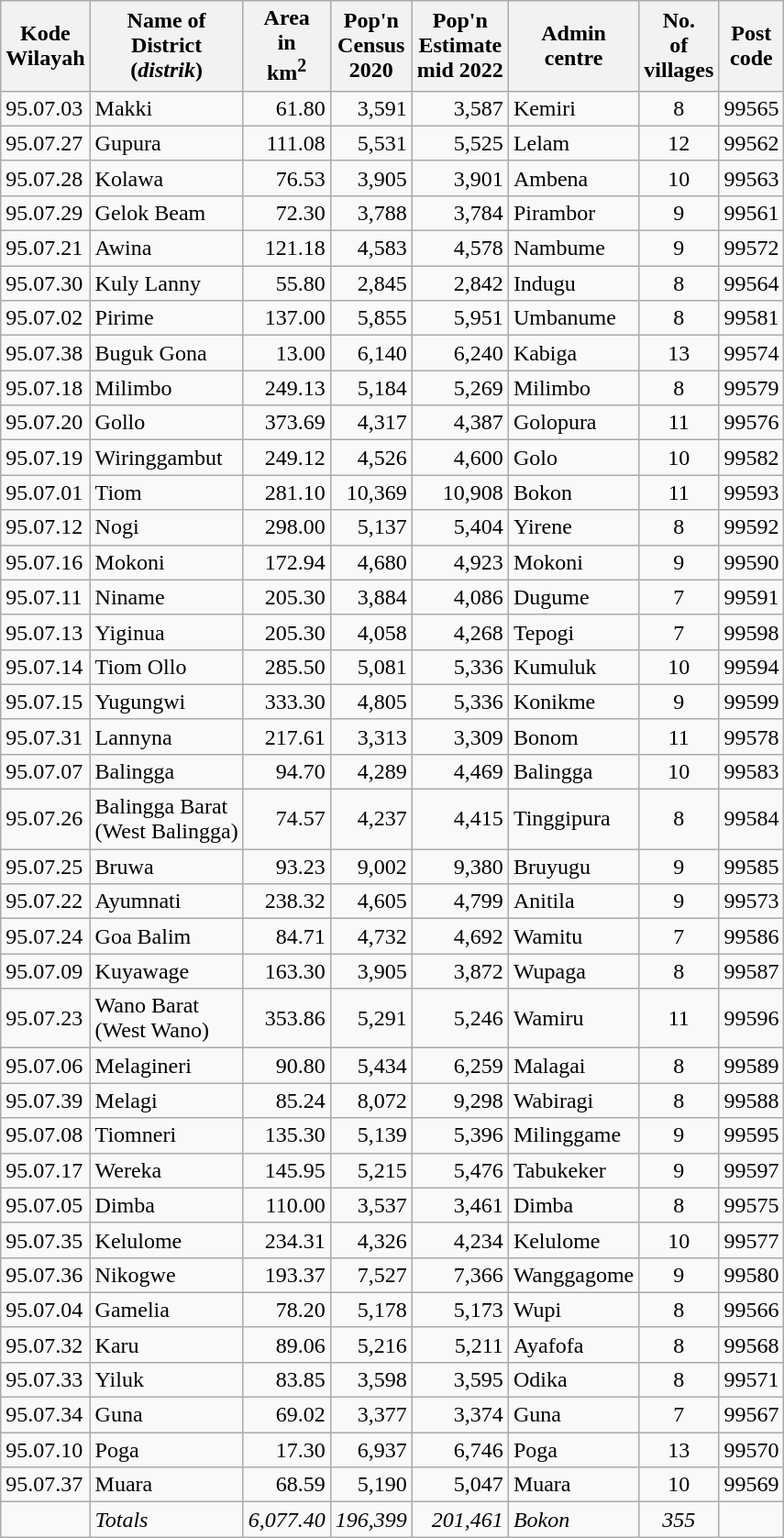<table class="wikitable">
<tr>
<th>Kode <br>Wilayah</th>
<th>Name of <br>District<br>(<em>distrik</em>)</th>
<th>Area<br>in <br>km<sup>2</sup></th>
<th>Pop'n <br>Census<br>2020</th>
<th>Pop'n <br>Estimate<br>mid 2022</th>
<th>Admin<br>centre</th>
<th>No.<br>of<br>villages</th>
<th>Post<br>code</th>
</tr>
<tr>
<td>95.07.03</td>
<td>Makki</td>
<td align="right">61.80</td>
<td align="right">3,591</td>
<td align="right">3,587</td>
<td>Kemiri</td>
<td align="center">8</td>
<td>99565</td>
</tr>
<tr>
<td>95.07.27</td>
<td>Gupura</td>
<td align="right">111.08</td>
<td align="right">5,531</td>
<td align="right">5,525</td>
<td>Lelam</td>
<td align="center">12</td>
<td>99562</td>
</tr>
<tr>
<td>95.07.28</td>
<td>Kolawa</td>
<td align="right">76.53</td>
<td align="right">3,905</td>
<td align="right">3,901</td>
<td>Ambena</td>
<td align="center">10</td>
<td>99563</td>
</tr>
<tr>
<td>95.07.29</td>
<td>Gelok Beam</td>
<td align="right">72.30</td>
<td align="right">3,788</td>
<td align="right">3,784</td>
<td>Pirambor</td>
<td align="center">9</td>
<td>99561</td>
</tr>
<tr>
<td>95.07.21</td>
<td>Awina</td>
<td align="right">121.18</td>
<td align="right">4,583</td>
<td align="right">4,578</td>
<td>Nambume</td>
<td align="center">9</td>
<td>99572</td>
</tr>
<tr>
<td>95.07.30</td>
<td>Kuly Lanny</td>
<td align="right">55.80</td>
<td align="right">2,845</td>
<td align="right">2,842</td>
<td>Indugu</td>
<td align="center">8</td>
<td>99564</td>
</tr>
<tr>
<td>95.07.02</td>
<td>Pirime</td>
<td align="right">137.00</td>
<td align="right">5,855</td>
<td align="right">5,951</td>
<td>Umbanume</td>
<td align="center">8</td>
<td>99581</td>
</tr>
<tr>
<td>95.07.38</td>
<td>Buguk Gona</td>
<td align="right">13.00</td>
<td align="right">6,140</td>
<td align="right">6,240</td>
<td>Kabiga</td>
<td align="center">13</td>
<td>99574</td>
</tr>
<tr>
<td>95.07.18</td>
<td>Milimbo</td>
<td align="right">249.13</td>
<td align="right">5,184</td>
<td align="right">5,269</td>
<td>Milimbo</td>
<td align="center">8</td>
<td>99579</td>
</tr>
<tr>
<td>95.07.20</td>
<td>Gollo</td>
<td align="right">373.69</td>
<td align="right">4,317</td>
<td align="right">4,387</td>
<td>Golopura</td>
<td align="center">11</td>
<td>99576</td>
</tr>
<tr>
<td>95.07.19</td>
<td>Wiringgambut</td>
<td align="right">249.12</td>
<td align="right">4,526</td>
<td align="right">4,600</td>
<td>Golo</td>
<td align="center">10</td>
<td>99582</td>
</tr>
<tr>
<td>95.07.01</td>
<td>Tiom</td>
<td align="right">281.10</td>
<td align="right">10,369</td>
<td align="right">10,908</td>
<td>Bokon</td>
<td align="center">11</td>
<td>99593</td>
</tr>
<tr>
<td>95.07.12</td>
<td>Nogi</td>
<td align="right">298.00</td>
<td align="right">5,137</td>
<td align="right">5,404</td>
<td>Yirene</td>
<td align="center">8</td>
<td>99592</td>
</tr>
<tr>
<td>95.07.16</td>
<td>Mokoni</td>
<td align="right">172.94</td>
<td align="right">4,680</td>
<td align="right">4,923</td>
<td>Mokoni</td>
<td align="center">9</td>
<td>99590</td>
</tr>
<tr>
<td>95.07.11</td>
<td>Niname</td>
<td align="right">205.30</td>
<td align="right">3,884</td>
<td align="right">4,086</td>
<td>Dugume</td>
<td align="center">7</td>
<td>99591</td>
</tr>
<tr>
<td>95.07.13</td>
<td>Yiginua</td>
<td align="right">205.30</td>
<td align="right">4,058</td>
<td align="right">4,268</td>
<td>Tepogi</td>
<td align="center">7</td>
<td>99598</td>
</tr>
<tr>
<td>95.07.14</td>
<td>Tiom Ollo</td>
<td align="right">285.50</td>
<td align="right">5,081</td>
<td align="right">5,336</td>
<td>Kumuluk</td>
<td align="center">10</td>
<td>99594</td>
</tr>
<tr>
<td>95.07.15</td>
<td>Yugungwi</td>
<td align="right">333.30</td>
<td align="right">4,805</td>
<td align="right">5,336</td>
<td>Konikme</td>
<td align="center">9</td>
<td>99599</td>
</tr>
<tr>
<td>95.07.31</td>
<td>Lannyna</td>
<td align="right">217.61</td>
<td align="right">3,313</td>
<td align="right">3,309</td>
<td>Bonom</td>
<td align="center">11</td>
<td>99578</td>
</tr>
<tr>
<td>95.07.07</td>
<td>Balingga</td>
<td align="right">94.70</td>
<td align="right">4,289</td>
<td align="right">4,469</td>
<td>Balingga</td>
<td align="center">10</td>
<td>99583</td>
</tr>
<tr>
<td>95.07.26</td>
<td>Balingga Barat <br>(West Balingga)</td>
<td align="right">74.57</td>
<td align="right">4,237</td>
<td align="right">4,415</td>
<td>Tinggipura</td>
<td align="center">8</td>
<td>99584</td>
</tr>
<tr>
<td>95.07.25</td>
<td>Bruwa</td>
<td align="right">93.23</td>
<td align="right">9,002</td>
<td align="right">9,380</td>
<td>Bruyugu</td>
<td align="center">9</td>
<td>99585</td>
</tr>
<tr>
<td>95.07.22</td>
<td>Ayumnati</td>
<td align="right">238.32</td>
<td align="right">4,605</td>
<td align="right">4,799</td>
<td>Anitila</td>
<td align="center">9</td>
<td>99573</td>
</tr>
<tr>
<td>95.07.24</td>
<td>Goa Balim</td>
<td align="right">84.71</td>
<td align="right">4,732</td>
<td align="right">4,692</td>
<td>Wamitu</td>
<td align="center">7</td>
<td>99586</td>
</tr>
<tr>
<td>95.07.09</td>
<td>Kuyawage</td>
<td align="right">163.30</td>
<td align="right">3,905</td>
<td align="right">3,872</td>
<td>Wupaga</td>
<td align="center">8</td>
<td>99587</td>
</tr>
<tr>
<td>95.07.23</td>
<td>Wano Barat <br>(West Wano)</td>
<td align="right">353.86</td>
<td align="right">5,291</td>
<td align="right">5,246</td>
<td>Wamiru</td>
<td align="center">11</td>
<td>99596</td>
</tr>
<tr>
<td>95.07.06</td>
<td>Melagineri</td>
<td align="right">90.80</td>
<td align="right">5,434</td>
<td align="right">6,259</td>
<td>Malagai</td>
<td align="center">8</td>
<td>99589</td>
</tr>
<tr>
<td>95.07.39</td>
<td>Melagi</td>
<td align="right">85.24</td>
<td align="right">8,072</td>
<td align="right">9,298</td>
<td>Wabiragi</td>
<td align="center">8</td>
<td>99588</td>
</tr>
<tr>
<td>95.07.08</td>
<td>Tiomneri</td>
<td align="right">135.30</td>
<td align="right">5,139</td>
<td align="right">5,396</td>
<td>Milinggame</td>
<td align="center">9</td>
<td>99595</td>
</tr>
<tr>
<td>95.07.17</td>
<td>Wereka</td>
<td align="right">145.95</td>
<td align="right">5,215</td>
<td align="right">5,476</td>
<td>Tabukeker</td>
<td align="center">9</td>
<td>99597</td>
</tr>
<tr>
<td>95.07.05</td>
<td>Dimba</td>
<td align="right">110.00</td>
<td align="right">3,537</td>
<td align="right">3,461</td>
<td>Dimba</td>
<td align="center">8</td>
<td>99575</td>
</tr>
<tr>
<td>95.07.35</td>
<td>Kelulome</td>
<td align="right">234.31</td>
<td align="right">4,326</td>
<td align="right">4,234</td>
<td>Kelulome</td>
<td align="center">10</td>
<td>99577</td>
</tr>
<tr>
<td>95.07.36</td>
<td>Nikogwe</td>
<td align="right">193.37</td>
<td align="right">7,527</td>
<td align="right">7,366</td>
<td>Wanggagome</td>
<td align="center">9</td>
<td>99580</td>
</tr>
<tr>
<td>95.07.04</td>
<td>Gamelia</td>
<td align="right">78.20</td>
<td align="right">5,178</td>
<td align="right">5,173</td>
<td>Wupi</td>
<td align="center">8</td>
<td>99566</td>
</tr>
<tr>
<td>95.07.32</td>
<td>Karu</td>
<td align="right">89.06</td>
<td align="right">5,216</td>
<td align="right">5,211</td>
<td>Ayafofa</td>
<td align="center">8</td>
<td>99568</td>
</tr>
<tr>
<td>95.07.33</td>
<td>Yiluk</td>
<td align="right">83.85</td>
<td align="right">3,598</td>
<td align="right">3,595</td>
<td>Odika</td>
<td align="center">8</td>
<td>99571</td>
</tr>
<tr>
<td>95.07.34</td>
<td>Guna</td>
<td align="right">69.02</td>
<td align="right">3,377</td>
<td align="right">3,374</td>
<td>Guna</td>
<td align="center">7</td>
<td>99567</td>
</tr>
<tr>
<td>95.07.10</td>
<td>Poga</td>
<td align="right">17.30</td>
<td align="right">6,937</td>
<td align="right">6,746</td>
<td>Poga</td>
<td align="center">13</td>
<td>99570</td>
</tr>
<tr>
<td>95.07.37</td>
<td>Muara</td>
<td align="right">68.59</td>
<td align="right">5,190</td>
<td align="right">5,047</td>
<td>Muara</td>
<td align="center">10</td>
<td>99569</td>
</tr>
<tr>
<td></td>
<td><em>Totals</em></td>
<td align="right"><em>6,077.40</em></td>
<td align="right"><em>196,399</em></td>
<td align="right"><em>201,461</em></td>
<td><em>Bokon</em></td>
<td align="center"><em>355</em></td>
<td></td>
</tr>
</table>
